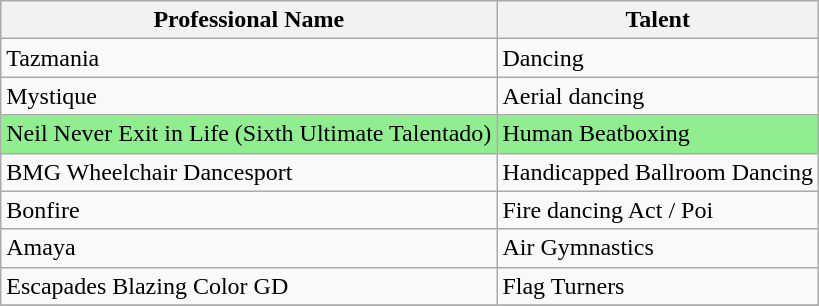<table class="wikitable" border="1">
<tr>
<th>Professional Name</th>
<th>Talent</th>
</tr>
<tr>
<td>Tazmania</td>
<td>Dancing</td>
</tr>
<tr>
<td>Mystique</td>
<td>Aerial dancing</td>
</tr>
<tr>
<td style="background:lightgreen;">Neil Never Exit in Life (Sixth Ultimate Talentado)</td>
<td style="background:lightgreen;">Human Beatboxing</td>
</tr>
<tr>
<td>BMG Wheelchair Dancesport</td>
<td>Handicapped Ballroom Dancing</td>
</tr>
<tr>
<td>Bonfire</td>
<td>Fire dancing Act / Poi</td>
</tr>
<tr>
<td>Amaya</td>
<td>Air Gymnastics</td>
</tr>
<tr>
<td>Escapades Blazing Color GD</td>
<td>Flag Turners</td>
</tr>
<tr>
</tr>
</table>
